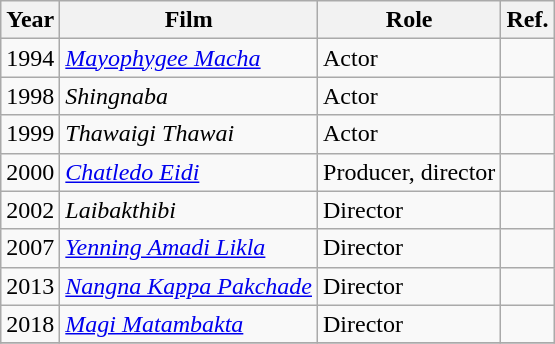<table class="wikitable sortable">
<tr>
<th>Year</th>
<th>Film</th>
<th>Role</th>
<th>Ref.</th>
</tr>
<tr>
<td>1994</td>
<td><em><a href='#'>Mayophygee Macha</a></em></td>
<td>Actor</td>
<td></td>
</tr>
<tr>
<td>1998</td>
<td><em>Shingnaba</em></td>
<td>Actor</td>
<td></td>
</tr>
<tr>
<td>1999</td>
<td><em>Thawaigi Thawai</em></td>
<td>Actor</td>
<td></td>
</tr>
<tr>
<td>2000</td>
<td><em><a href='#'>Chatledo Eidi</a></em></td>
<td>Producer, director</td>
<td></td>
</tr>
<tr>
<td>2002</td>
<td><em>Laibakthibi</em></td>
<td>Director</td>
<td></td>
</tr>
<tr>
<td>2007</td>
<td><em><a href='#'>Yenning Amadi Likla</a></em></td>
<td>Director</td>
<td></td>
</tr>
<tr>
<td>2013</td>
<td><em><a href='#'>Nangna Kappa Pakchade</a></em></td>
<td>Director</td>
<td></td>
</tr>
<tr>
<td>2018</td>
<td><em><a href='#'>Magi Matambakta</a></em></td>
<td>Director</td>
<td></td>
</tr>
<tr>
</tr>
</table>
